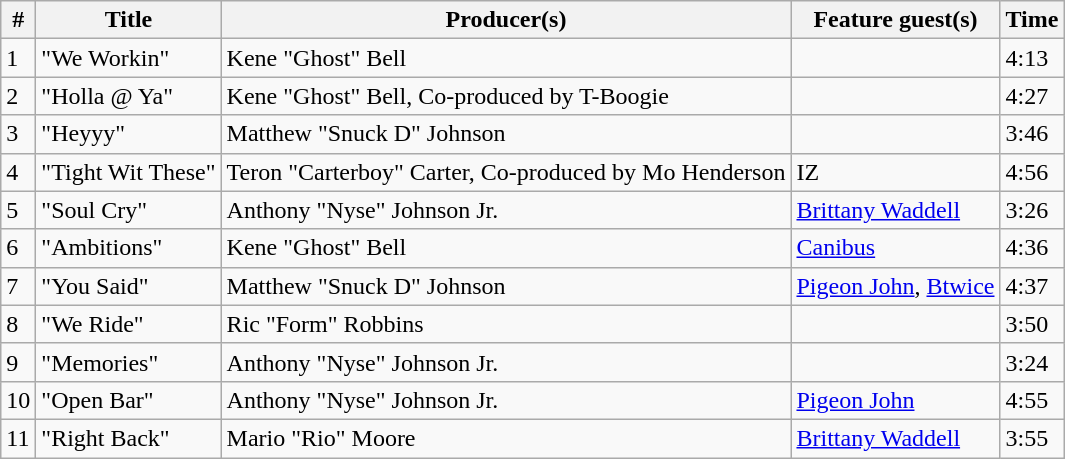<table class="wikitable">
<tr>
<th style="text-align:center;">#</th>
<th style="text-align:center;">Title</th>
<th style="text-align:center;">Producer(s)</th>
<th style="text-align:center;">Feature guest(s)</th>
<th style="text-align:center;">Time</th>
</tr>
<tr>
<td>1</td>
<td>"We Workin"</td>
<td>Kene "Ghost" Bell</td>
<td></td>
<td>4:13</td>
</tr>
<tr>
<td>2</td>
<td>"Holla @ Ya"</td>
<td>Kene "Ghost" Bell, Co-produced by T-Boogie</td>
<td></td>
<td>4:27</td>
</tr>
<tr>
<td>3</td>
<td>"Heyyy"</td>
<td>Matthew "Snuck D" Johnson</td>
<td></td>
<td>3:46</td>
</tr>
<tr>
<td>4</td>
<td>"Tight Wit These"</td>
<td>Teron "Carterboy" Carter, Co-produced by Mo Henderson</td>
<td>IZ</td>
<td>4:56</td>
</tr>
<tr>
<td>5</td>
<td>"Soul Cry"</td>
<td>Anthony "Nyse" Johnson Jr.</td>
<td><a href='#'>Brittany Waddell</a></td>
<td>3:26</td>
</tr>
<tr>
<td>6</td>
<td>"Ambitions"</td>
<td>Kene "Ghost" Bell</td>
<td><a href='#'>Canibus</a></td>
<td>4:36</td>
</tr>
<tr>
<td>7</td>
<td>"You Said"</td>
<td>Matthew "Snuck D" Johnson</td>
<td><a href='#'>Pigeon John</a>, <a href='#'>Btwice</a></td>
<td>4:37</td>
</tr>
<tr>
<td>8</td>
<td>"We Ride"</td>
<td>Ric "Form" Robbins</td>
<td></td>
<td>3:50</td>
</tr>
<tr>
<td>9</td>
<td>"Memories"</td>
<td>Anthony "Nyse" Johnson Jr.</td>
<td></td>
<td>3:24</td>
</tr>
<tr>
<td>10</td>
<td>"Open Bar"</td>
<td>Anthony "Nyse" Johnson Jr.</td>
<td><a href='#'>Pigeon John</a></td>
<td>4:55</td>
</tr>
<tr>
<td>11</td>
<td>"Right Back"</td>
<td>Mario "Rio" Moore</td>
<td><a href='#'>Brittany Waddell</a></td>
<td>3:55</td>
</tr>
</table>
